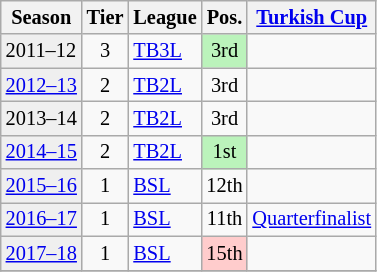<table class="wikitable" style="font-size:85%">
<tr>
<th>Season</th>
<th>Tier</th>
<th>League</th>
<th>Pos.</th>
<th><a href='#'>Turkish Cup</a></th>
</tr>
<tr>
<td style="background:#efefef;">2011–12</td>
<td align="center">3</td>
<td><a href='#'>TB3L</a></td>
<td bgcolor=#BBF3BB style="text-align:center;">3rd</td>
<td></td>
</tr>
<tr>
<td style="background:#efefef;"><a href='#'>2012–13</a></td>
<td align="center">2</td>
<td><a href='#'>TB2L</a></td>
<td style="text-align:center;">3rd</td>
<td></td>
</tr>
<tr>
<td style="background:#efefef;">2013–14</td>
<td align="center">2</td>
<td><a href='#'>TB2L</a></td>
<td align="center">3rd</td>
<td></td>
</tr>
<tr>
<td style="background:#efefef;"><a href='#'>2014–15</a></td>
<td align="center">2</td>
<td><a href='#'>TB2L</a></td>
<td align="center" bgcolor=#BBF3BB>1st</td>
<td></td>
</tr>
<tr>
<td style="background:#efefef;"><a href='#'>2015–16</a></td>
<td align="center">1</td>
<td><a href='#'>BSL</a></td>
<td align="center">12th</td>
<td></td>
</tr>
<tr>
<td style="background:#efefef;"><a href='#'>2016–17</a></td>
<td align="center">1</td>
<td><a href='#'>BSL</a></td>
<td align="center">11th</td>
<td><a href='#'>Quarterfinalist</a></td>
</tr>
<tr>
<td style="background:#efefef;"><a href='#'>2017–18</a></td>
<td align="center">1</td>
<td><a href='#'>BSL</a></td>
<td align="center" bgcolor=#fcc>15th</td>
<td></td>
</tr>
<tr>
</tr>
</table>
